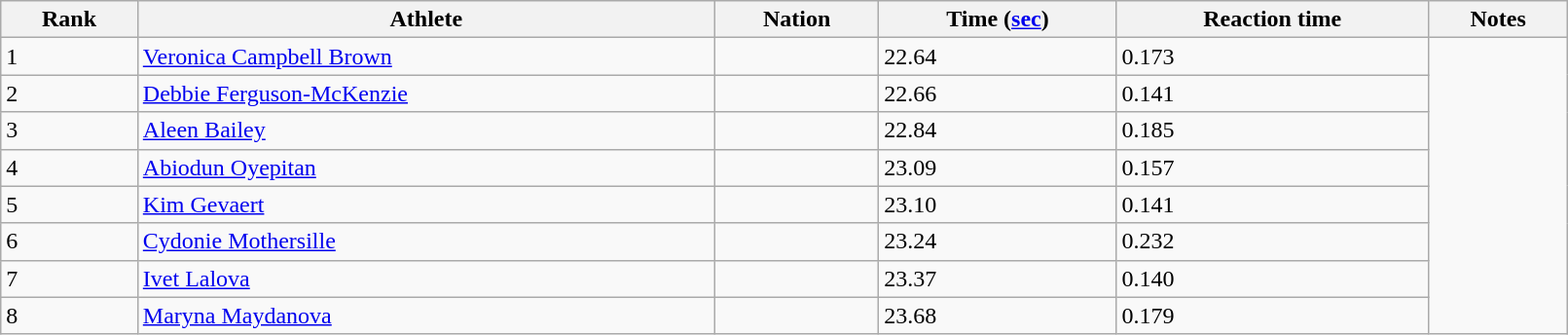<table class="wikitable" style="text=align:center;" width=85%>
<tr>
<th>Rank</th>
<th>Athlete</th>
<th>Nation</th>
<th>Time (<a href='#'>sec</a>)</th>
<th>Reaction time</th>
<th>Notes</th>
</tr>
<tr>
<td>1</td>
<td><a href='#'>Veronica Campbell Brown</a></td>
<td></td>
<td>22.64</td>
<td>0.173</td>
</tr>
<tr>
<td>2</td>
<td><a href='#'>Debbie Ferguson-McKenzie</a></td>
<td></td>
<td>22.66</td>
<td>0.141</td>
</tr>
<tr>
<td>3</td>
<td><a href='#'>Aleen Bailey</a></td>
<td></td>
<td>22.84</td>
<td>0.185</td>
</tr>
<tr>
<td>4</td>
<td><a href='#'>Abiodun Oyepitan</a></td>
<td></td>
<td>23.09</td>
<td>0.157</td>
</tr>
<tr>
<td>5</td>
<td><a href='#'>Kim Gevaert</a></td>
<td></td>
<td>23.10</td>
<td>0.141</td>
</tr>
<tr>
<td>6</td>
<td><a href='#'>Cydonie Mothersille</a></td>
<td></td>
<td>23.24</td>
<td>0.232</td>
</tr>
<tr>
<td>7</td>
<td><a href='#'>Ivet Lalova</a></td>
<td></td>
<td>23.37</td>
<td>0.140</td>
</tr>
<tr>
<td>8</td>
<td><a href='#'>Maryna Maydanova</a></td>
<td></td>
<td>23.68</td>
<td>0.179</td>
</tr>
</table>
